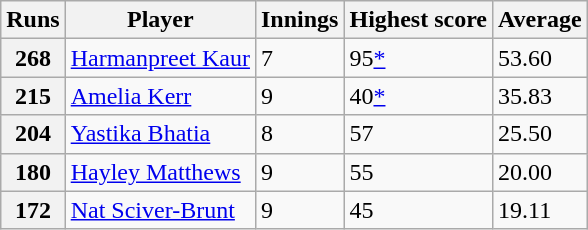<table class="wikitable">
<tr>
<th>Runs</th>
<th>Player</th>
<th>Innings</th>
<th>Highest score</th>
<th>Average</th>
</tr>
<tr>
<th>268</th>
<td><a href='#'>Harmanpreet Kaur</a></td>
<td>7</td>
<td>95<a href='#'>*</a></td>
<td>53.60</td>
</tr>
<tr>
<th>215</th>
<td><a href='#'>Amelia Kerr</a></td>
<td>9</td>
<td>40<a href='#'>*</a></td>
<td>35.83</td>
</tr>
<tr>
<th>204</th>
<td><a href='#'>Yastika Bhatia</a></td>
<td>8</td>
<td>57</td>
<td>25.50</td>
</tr>
<tr>
<th>180</th>
<td><a href='#'>Hayley Matthews</a></td>
<td>9</td>
<td>55</td>
<td>20.00</td>
</tr>
<tr>
<th>172</th>
<td><a href='#'>Nat Sciver-Brunt</a></td>
<td>9</td>
<td>45</td>
<td>19.11</td>
</tr>
</table>
